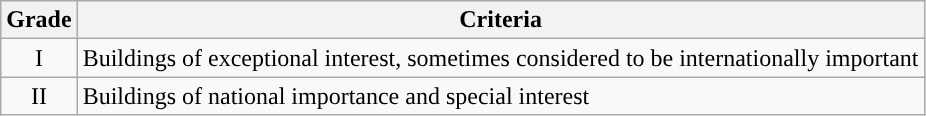<table class="wikitable">
<tr>
<th>Grade</th>
<th>Criteria</th>
</tr>
<tr>
<td align="center" >I</td>
<td>Buildings of exceptional interest, sometimes considered to be internationally important</td>
</tr>
<tr>
<td align="center" >II</td>
<td>Buildings of national importance and special interest</td>
</tr>
</table>
